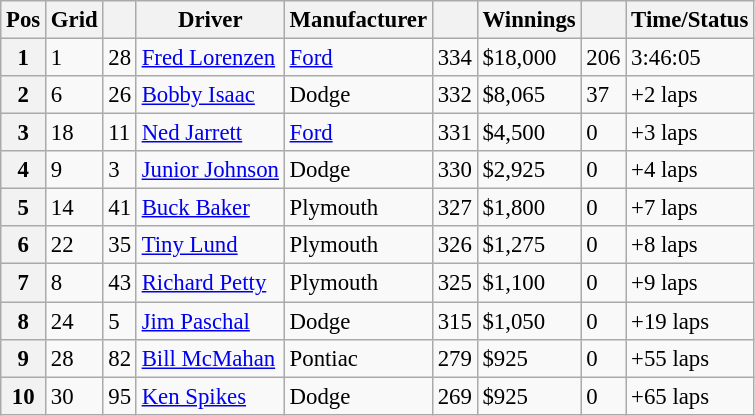<table class="sortable wikitable" style="font-size:95%">
<tr>
<th>Pos</th>
<th>Grid</th>
<th></th>
<th>Driver</th>
<th>Manufacturer</th>
<th></th>
<th>Winnings</th>
<th></th>
<th>Time/Status</th>
</tr>
<tr>
<th>1</th>
<td>1</td>
<td>28</td>
<td><a href='#'>Fred Lorenzen</a></td>
<td><a href='#'>Ford</a></td>
<td>334</td>
<td>$18,000</td>
<td>206</td>
<td>3:46:05</td>
</tr>
<tr>
<th>2</th>
<td>6</td>
<td>26</td>
<td><a href='#'>Bobby Isaac</a></td>
<td>Dodge</td>
<td>332</td>
<td>$8,065</td>
<td>37</td>
<td>+2 laps</td>
</tr>
<tr>
<th>3</th>
<td>18</td>
<td>11</td>
<td><a href='#'>Ned Jarrett</a></td>
<td><a href='#'>Ford</a></td>
<td>331</td>
<td>$4,500</td>
<td>0</td>
<td>+3 laps</td>
</tr>
<tr>
<th>4</th>
<td>9</td>
<td>3</td>
<td><a href='#'>Junior Johnson</a></td>
<td>Dodge</td>
<td>330</td>
<td>$2,925</td>
<td>0</td>
<td>+4 laps</td>
</tr>
<tr>
<th>5</th>
<td>14</td>
<td>41</td>
<td><a href='#'>Buck Baker</a></td>
<td>Plymouth</td>
<td>327</td>
<td>$1,800</td>
<td>0</td>
<td>+7 laps</td>
</tr>
<tr>
<th>6</th>
<td>22</td>
<td>35</td>
<td><a href='#'>Tiny Lund</a></td>
<td>Plymouth</td>
<td>326</td>
<td>$1,275</td>
<td>0</td>
<td>+8 laps</td>
</tr>
<tr>
<th>7</th>
<td>8</td>
<td>43</td>
<td><a href='#'>Richard Petty</a></td>
<td>Plymouth</td>
<td>325</td>
<td>$1,100</td>
<td>0</td>
<td>+9 laps</td>
</tr>
<tr>
<th>8</th>
<td>24</td>
<td>5</td>
<td><a href='#'>Jim Paschal</a></td>
<td>Dodge</td>
<td>315</td>
<td>$1,050</td>
<td>0</td>
<td>+19 laps</td>
</tr>
<tr>
<th>9</th>
<td>28</td>
<td>82</td>
<td><a href='#'>Bill McMahan</a></td>
<td>Pontiac</td>
<td>279</td>
<td>$925</td>
<td>0</td>
<td>+55 laps</td>
</tr>
<tr>
<th>10</th>
<td>30</td>
<td>95</td>
<td><a href='#'>Ken Spikes</a></td>
<td>Dodge</td>
<td>269</td>
<td>$925</td>
<td>0</td>
<td>+65 laps</td>
</tr>
</table>
